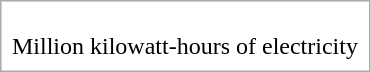<table style="border:solid 1px #aaa;" cellpadding="7" cellspacing="0" class="floatleft">
<tr>
<td></td>
</tr>
<tr>
<td>Million kilowatt-hours of electricity</td>
</tr>
</table>
